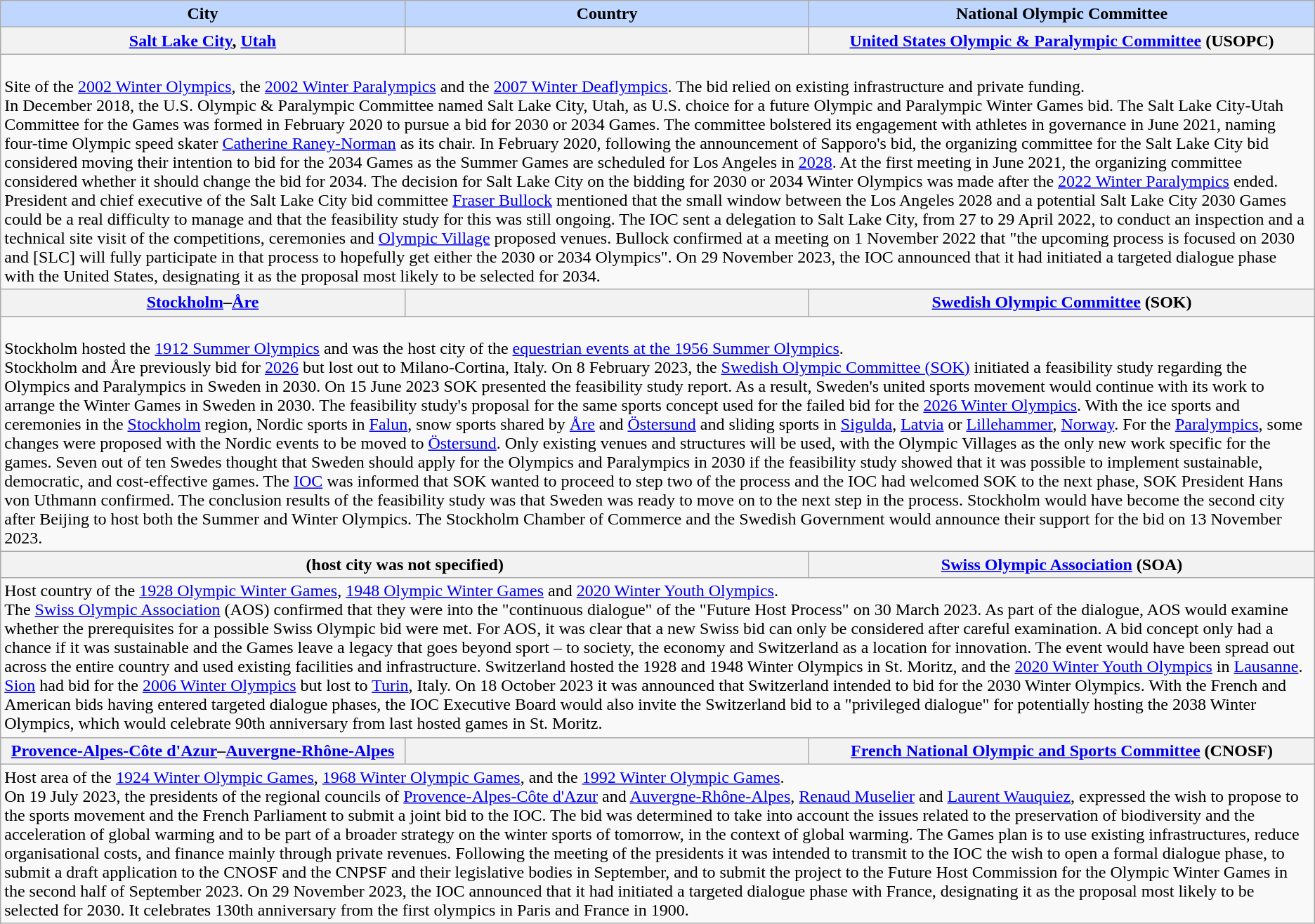<table class="wikitable plainrowheaders">
<tr>
<th style="background-color: #BFD7FF" width="20%">City</th>
<th style="background-color: #BFD7FF" width="20%">Country</th>
<th style="background-color: #BFD7FF" width="25%">National Olympic Committee</th>
</tr>
<tr>
<th style="text-align:center" scope="row"><strong><a href='#'>Salt Lake City</a>, <a href='#'>Utah</a></strong></th>
<th scope="row"></th>
<th style="text-align:center" scope="row"><a href='#'>United States Olympic & Paralympic Committee</a> (USOPC)</th>
</tr>
<tr>
<td colspan="3"><br>Site of the <a href='#'>2002 Winter Olympics</a>, the <a href='#'>2002 Winter Paralympics</a> and the <a href='#'>2007 Winter Deaflympics</a>. The bid relied on existing infrastructure and private funding.<br>In December 2018, the U.S. Olympic & Paralympic Committee named Salt Lake City, Utah, as U.S. choice for a future Olympic and Paralympic Winter Games bid. The Salt Lake City-Utah Committee for the Games was formed in February 2020 to pursue a bid for 2030 or 2034 Games. The committee bolstered its engagement with athletes in governance in June 2021, naming four-time Olympic speed skater <a href='#'>Catherine Raney-Norman</a> as its chair. In February 2020, following the announcement of Sapporo's bid, the organizing committee for the Salt Lake City bid considered moving their intention to bid for the 2034 Games as the Summer Games are scheduled for Los Angeles in <a href='#'>2028</a>. At the first meeting in June 2021, the organizing committee considered whether it should change the bid for 2034. The decision for Salt Lake City on the bidding for 2030 or 2034 Winter Olympics was made after the <a href='#'>2022 Winter Paralympics</a> ended. President and chief executive of the Salt Lake City bid committee <a href='#'>Fraser Bullock</a> mentioned that the small window between the Los Angeles 2028 and a potential Salt Lake City 2030 Games could be a real difficulty to manage and that the feasibility study for this was still ongoing. The IOC sent a delegation to Salt Lake City, from 27 to 29 April 2022, to conduct an inspection and a technical site visit of the competitions, ceremonies and <a href='#'>Olympic Village</a> proposed venues. Bullock confirmed at a meeting on 1 November 2022 that "the upcoming process is focused on 2030 and [SLC] will fully participate in that process to hopefully get either the 2030 or 2034 Olympics". On 29 November 2023, the IOC announced that it had initiated a targeted dialogue phase with the United States, designating it as the proposal most likely to be selected for 2034.</td>
</tr>
<tr>
<th style="text-align:center" scope="row"><strong><a href='#'>Stockholm</a>–<a href='#'>Åre</a></strong></th>
<th scope="row"></th>
<th style="text-align:center" scope="row"><a href='#'>Swedish Olympic Committee</a> (SOK)</th>
</tr>
<tr>
<td colspan="3"><br>Stockholm hosted the <a href='#'>1912 Summer Olympics</a> and was the host city of the <a href='#'>equestrian events at the 1956 Summer Olympics</a>.<br>Stockholm and Åre previously bid for <a href='#'>2026</a> but lost out to Milano-Cortina, Italy. On 8 February 2023, the <a href='#'>Swedish Olympic Committee (SOK)</a> initiated a feasibility study regarding the Olympics and Paralympics in Sweden in 2030.
On 15 June 2023 SOK presented the feasibility study report. As a result, Sweden's united sports movement would continue with its work to arrange the Winter Games in Sweden in 2030. 
The feasibility study's proposal for the same sports concept used for the failed bid for the <a href='#'>2026 Winter Olympics</a>. With the ice sports and ceremonies in the <a href='#'>Stockholm</a> region, Nordic sports in <a href='#'>Falun</a>, snow sports shared by <a href='#'>Åre</a> and <a href='#'>Östersund</a> and sliding sports in <a href='#'>Sigulda</a>, <a href='#'>Latvia</a> or <a href='#'>Lillehammer</a>, <a href='#'>Norway</a>. For the <a href='#'>Paralympics</a>, some changes were proposed with the Nordic events to be moved to <a href='#'>Östersund</a>. Only existing venues and structures will be used, with the Olympic Villages as the only new work specific for the games. Seven out of ten Swedes thought that Sweden should apply for the Olympics and Paralympics in 2030 if the feasibility study showed that it was possible to implement sustainable, democratic, and cost-effective games. 
The <a href='#'>IOC</a> was informed that SOK wanted to proceed to step two of the process and the IOC had welcomed SOK to the next phase, SOK President Hans von Uthmann confirmed. The conclusion results of the feasibility study was that Sweden was ready to move on to the next step in the process. Stockholm would have become the second city after Beijing to host both the Summer and Winter Olympics.
The Stockholm Chamber of Commerce and the Swedish Government would announce their support for the bid on 13 November 2023.</td>
</tr>
<tr>
<th colspan="2" style="text-align:center" scope="row"><strong></strong> (host city was not specified)</th>
<th style="text-align:center" scope="row"><a href='#'>Swiss Olympic Association</a> (SOA)</th>
</tr>
<tr>
<td colspan="3">Host country of the <a href='#'>1928 Olympic Winter Games</a>, <a href='#'>1948 Olympic Winter Games</a> and <a href='#'>2020 Winter Youth Olympics</a>.<br>The <a href='#'>Swiss Olympic Association</a> (AOS) confirmed that they were into the "continuous dialogue" of the "Future Host Process" on 30 March 2023. As part of the dialogue, AOS would examine whether the prerequisites for a possible Swiss Olympic bid were met. For AOS, it was clear that a new Swiss bid can only be considered after careful examination. A bid concept only had a chance if it was sustainable and the Games leave a legacy that goes beyond sport – to society, the economy and Switzerland as a location for innovation. The event would have been spread out across the entire country and used existing facilities and infrastructure. Switzerland hosted the 1928 and 1948 Winter Olympics in St. Moritz, and the <a href='#'>2020 Winter Youth Olympics</a> in <a href='#'>Lausanne</a>. <a href='#'>Sion</a> had bid for the <a href='#'>2006 Winter Olympics</a> but lost to <a href='#'>Turin</a>, Italy. On 18 October 2023 it was announced that Switzerland intended to bid for the 2030 Winter Olympics. With the French and American bids having entered targeted dialogue phases, the IOC Executive Board would also invite the Switzerland bid to a "privileged dialogue" for potentially hosting the 2038 Winter Olympics, which would celebrate 90th anniversary from last hosted games in St. Moritz.</td>
</tr>
<tr>
<th style="text-align:center" scope="row"><strong><a href='#'>Provence-Alpes-Côte d'Azur</a>–<a href='#'>Auvergne-Rhône-Alpes</a></strong></th>
<th scope="row"></th>
<th style="text-align:center" scope="row"><a href='#'>French National Olympic and Sports Committee</a> (CNOSF)</th>
</tr>
<tr>
<td colspan="3">Host area of the <a href='#'>1924 Winter Olympic Games</a>, <a href='#'>1968 Winter Olympic Games</a>, and the <a href='#'>1992 Winter Olympic Games</a>.<br>On 19 July 2023, the presidents of the regional councils of <a href='#'>Provence-Alpes-Côte d'Azur</a> and <a href='#'>Auvergne-Rhône-Alpes</a>, <a href='#'>Renaud Muselier</a> and <a href='#'>Laurent Wauquiez</a>, expressed the wish to propose to the sports movement and the French Parliament to submit a joint bid to the IOC. The bid was determined to take into account the issues related to the preservation of biodiversity and the acceleration of global warming and to be part of a broader strategy on the winter sports of tomorrow, in the context of global warming. The Games plan is to use existing infrastructures, reduce organisational costs, and finance mainly through private revenues. Following the meeting of the presidents it was intended to transmit to the IOC the wish to open a formal dialogue phase, to submit a draft application to the CNOSF and the CNPSF and their legislative bodies in September, and to submit the project to the Future Host Commission for the Olympic Winter Games in the second half of September 2023.  On 29 November 2023, the IOC announced that it had initiated a targeted dialogue phase with France, designating it as the proposal most likely to be selected for 2030. It celebrates 130th anniversary from the first olympics in Paris and France in 1900.</td>
</tr>
</table>
